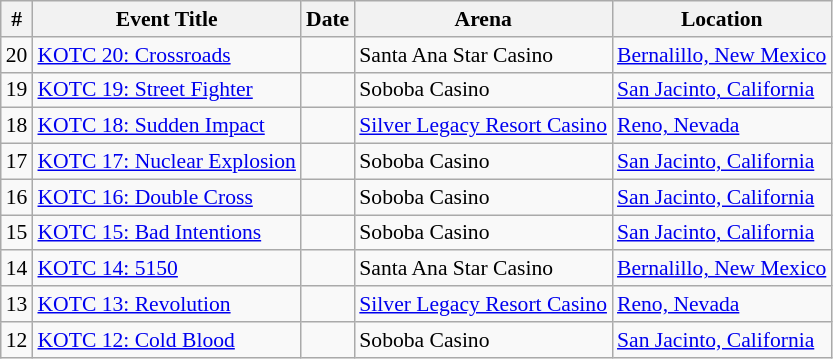<table class="sortable wikitable succession-box" style="font-size:90%;">
<tr>
<th scope="col">#</th>
<th scope="col">Event Title</th>
<th scope="col">Date</th>
<th scope="col">Arena</th>
<th scope="col">Location</th>
</tr>
<tr>
<td align=center>20</td>
<td><a href='#'>KOTC 20: Crossroads</a></td>
<td></td>
<td>Santa Ana Star Casino</td>
<td><a href='#'>Bernalillo, New Mexico</a></td>
</tr>
<tr>
<td align=center>19</td>
<td><a href='#'>KOTC 19: Street Fighter</a></td>
<td></td>
<td>Soboba Casino</td>
<td><a href='#'>San Jacinto, California</a></td>
</tr>
<tr>
<td align=center>18</td>
<td><a href='#'>KOTC 18: Sudden Impact</a></td>
<td></td>
<td><a href='#'>Silver Legacy Resort Casino</a></td>
<td><a href='#'>Reno, Nevada</a></td>
</tr>
<tr>
<td align=center>17</td>
<td><a href='#'>KOTC 17: Nuclear Explosion</a></td>
<td></td>
<td>Soboba Casino</td>
<td><a href='#'>San Jacinto, California</a></td>
</tr>
<tr>
<td align=center>16</td>
<td><a href='#'>KOTC 16: Double Cross</a></td>
<td></td>
<td>Soboba Casino</td>
<td><a href='#'>San Jacinto, California</a></td>
</tr>
<tr>
<td align=center>15</td>
<td><a href='#'>KOTC 15: Bad Intentions</a></td>
<td></td>
<td>Soboba Casino</td>
<td><a href='#'>San Jacinto, California</a></td>
</tr>
<tr>
<td align=center>14</td>
<td><a href='#'>KOTC 14: 5150</a></td>
<td></td>
<td>Santa Ana Star Casino</td>
<td><a href='#'>Bernalillo, New Mexico</a></td>
</tr>
<tr>
<td align=center>13</td>
<td><a href='#'>KOTC 13: Revolution</a></td>
<td></td>
<td><a href='#'>Silver Legacy Resort Casino</a></td>
<td><a href='#'>Reno, Nevada</a></td>
</tr>
<tr>
<td align=center>12</td>
<td><a href='#'>KOTC 12: Cold Blood</a></td>
<td></td>
<td>Soboba Casino</td>
<td><a href='#'>San Jacinto, California</a></td>
</tr>
</table>
